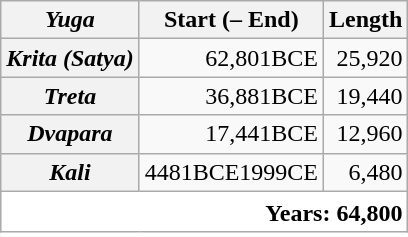<table class="wikitable plainrowheaders" style="border-width:0; text-align:right;">
<tr>
<th scope="col"><em>Yuga</em></th>
<th scope="col">Start (– End)</th>
<th scope="col">Length</th>
</tr>
<tr>
<th scope="row"><em>Krita (Satya)</em></th>
<td>62,801BCE</td>
<td>25,920</td>
</tr>
<tr>
<th scope="row"><em>Treta</em></th>
<td>36,881BCE</td>
<td>19,440</td>
</tr>
<tr>
<th scope="row"><em>Dvapara</em></th>
<td>17,441BCE</td>
<td>12,960</td>
</tr>
<tr>
<th scope="row"><em>Kali</em></th>
<td>4481BCE1999CE</td>
<td>6,480</td>
</tr>
<tr>
<td colspan="3" style="background-color:#ffffff; font-weight:bold; padding-top:5px;">Years: 64,800</td>
</tr>
<tr>
<td colspan="2" style="background-color:#ffffff; border-width:1px 0px 0px 0px; font-size:80%; padding-top:0; text-align:left;"></td>
<td style="background-color:#ffffff; border-width:1px 0px 0px 0px; padding-top:0;"></td>
</tr>
</table>
